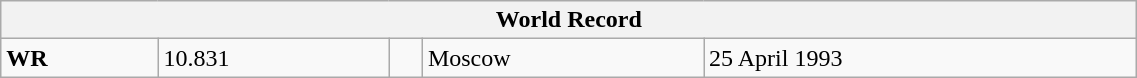<table class="wikitable" width=60%>
<tr>
<th colspan=5>World Record</th>
</tr>
<tr>
<td><strong>WR</strong></td>
<td>10.831</td>
<td></td>
<td>Moscow </td>
<td>25 April 1993</td>
</tr>
</table>
